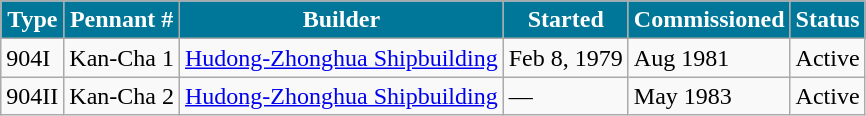<table class="wikitable">
<tr>
<th style="background:#079;color:#fff;">Type</th>
<th style="background:#079;color:#fff;">Pennant #</th>
<th style="background:#079;color:#fff;">Builder</th>
<th style="background:#079;color:#fff;">Started</th>
<th style="background:#079;color:#fff;">Commissioned</th>
<th style="background:#079;color:#fff;">Status</th>
</tr>
<tr>
<td>904I</td>
<td>Kan-Cha 1</td>
<td><a href='#'>Hudong-Zhonghua Shipbuilding</a></td>
<td>Feb 8, 1979</td>
<td>Aug 1981</td>
<td>Active</td>
</tr>
<tr>
<td>904II</td>
<td>Kan-Cha 2</td>
<td><a href='#'>Hudong-Zhonghua Shipbuilding</a></td>
<td>―</td>
<td>May 1983</td>
<td>Active</td>
</tr>
</table>
